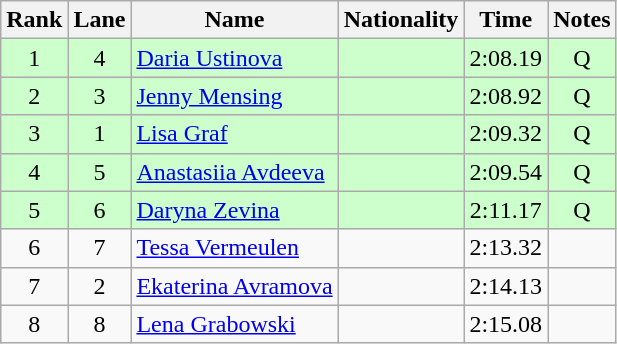<table class="wikitable sortable" style="text-align:center">
<tr>
<th>Rank</th>
<th>Lane</th>
<th>Name</th>
<th>Nationality</th>
<th>Time</th>
<th>Notes</th>
</tr>
<tr bgcolor=ccffcc>
<td>1</td>
<td>4</td>
<td align=left><a href='#'>Daria Ustinova</a></td>
<td align=left></td>
<td>2:08.19</td>
<td>Q</td>
</tr>
<tr bgcolor=ccffcc>
<td>2</td>
<td>3</td>
<td align=left><a href='#'>Jenny Mensing</a></td>
<td align=left></td>
<td>2:08.92</td>
<td>Q</td>
</tr>
<tr bgcolor=ccffcc>
<td>3</td>
<td>1</td>
<td align=left><a href='#'>Lisa Graf</a></td>
<td align=left></td>
<td>2:09.32</td>
<td>Q</td>
</tr>
<tr bgcolor=ccffcc>
<td>4</td>
<td>5</td>
<td align=left><a href='#'>Anastasiia Avdeeva</a></td>
<td align=left></td>
<td>2:09.54</td>
<td>Q</td>
</tr>
<tr bgcolor=ccffcc>
<td>5</td>
<td>6</td>
<td align=left><a href='#'>Daryna Zevina</a></td>
<td align=left></td>
<td>2:11.17</td>
<td>Q</td>
</tr>
<tr>
<td>6</td>
<td>7</td>
<td align=left><a href='#'>Tessa Vermeulen</a></td>
<td align=left></td>
<td>2:13.32</td>
<td></td>
</tr>
<tr>
<td>7</td>
<td>2</td>
<td align=left><a href='#'>Ekaterina Avramova</a></td>
<td align=left></td>
<td>2:14.13</td>
<td></td>
</tr>
<tr>
<td>8</td>
<td>8</td>
<td align=left><a href='#'>Lena Grabowski</a></td>
<td align=left></td>
<td>2:15.08</td>
<td></td>
</tr>
</table>
